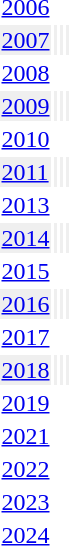<table>
<tr>
<td><a href='#'>2006</a></td>
<td></td>
<td></td>
<td></td>
</tr>
<tr bgcolor="#EFEFEF">
<td><a href='#'>2007</a></td>
<td></td>
<td></td>
<td></td>
</tr>
<tr>
<td><a href='#'>2008</a></td>
<td></td>
<td></td>
<td></td>
</tr>
<tr bgcolor="#EFEFEF">
<td><a href='#'>2009</a></td>
<td></td>
<td></td>
<td></td>
</tr>
<tr>
<td><a href='#'>2010</a></td>
<td></td>
<td></td>
<td></td>
</tr>
<tr bgcolor="#EFEFEF">
<td><a href='#'>2011</a></td>
<td></td>
<td></td>
<td></td>
</tr>
<tr>
<td><a href='#'>2013</a></td>
<td></td>
<td></td>
<td></td>
</tr>
<tr bgcolor="#EFEFEF">
<td><a href='#'>2014</a></td>
<td></td>
<td></td>
<td></td>
</tr>
<tr>
<td><a href='#'>2015</a></td>
<td></td>
<td></td>
<td></td>
</tr>
<tr bgcolor="#EFEFEF">
<td><a href='#'>2016</a></td>
<td></td>
<td></td>
<td></td>
</tr>
<tr>
<td><a href='#'>2017</a></td>
<td></td>
<td></td>
<td></td>
</tr>
<tr bgcolor="#EFEFEF">
<td><a href='#'>2018</a></td>
<td></td>
<td></td>
<td></td>
</tr>
<tr>
<td><a href='#'>2019</a></td>
<td></td>
<td></td>
<td></td>
</tr>
<tr>
<td><a href='#'>2021</a></td>
<td></td>
<td></td>
<td></td>
</tr>
<tr>
<td><a href='#'>2022</a></td>
<td></td>
<td></td>
<td></td>
</tr>
<tr>
<td><a href='#'>2023</a></td>
<td></td>
<td></td>
<td></td>
</tr>
<tr>
<td><a href='#'>2024</a></td>
<td></td>
<td></td>
<td></td>
</tr>
</table>
